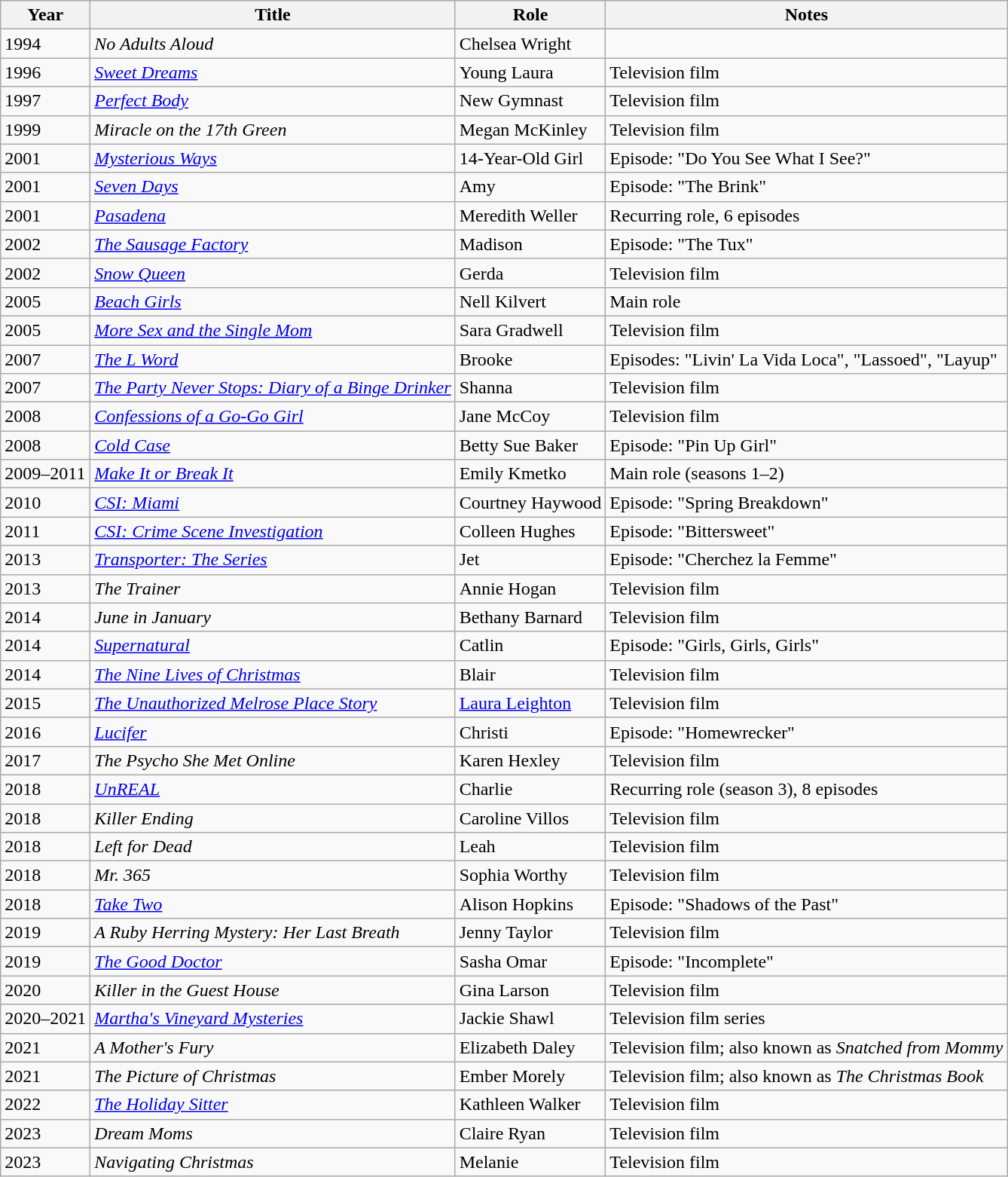<table class="wikitable sortable">
<tr>
<th>Year</th>
<th>Title</th>
<th>Role</th>
<th class="unsortable">Notes</th>
</tr>
<tr>
<td>1994</td>
<td><em>No Adults Aloud</em></td>
<td>Chelsea Wright</td>
<td></td>
</tr>
<tr>
<td>1996</td>
<td><em><a href='#'>Sweet Dreams</a></em></td>
<td>Young Laura</td>
<td>Television film</td>
</tr>
<tr>
<td>1997</td>
<td><em><a href='#'>Perfect Body</a></em></td>
<td>New Gymnast</td>
<td>Television film</td>
</tr>
<tr>
<td>1999</td>
<td><em>Miracle on the 17th Green</em></td>
<td>Megan McKinley</td>
<td>Television film</td>
</tr>
<tr>
<td>2001</td>
<td><em><a href='#'>Mysterious Ways</a></em></td>
<td>14-Year-Old Girl</td>
<td>Episode: "Do You See What I See?"</td>
</tr>
<tr>
<td>2001</td>
<td><em><a href='#'>Seven Days</a></em></td>
<td>Amy</td>
<td>Episode: "The Brink"</td>
</tr>
<tr>
<td>2001</td>
<td><em><a href='#'>Pasadena</a></em></td>
<td>Meredith Weller</td>
<td>Recurring role, 6 episodes</td>
</tr>
<tr>
<td>2002</td>
<td data-sort-value="Sausage Factory, The"><em><a href='#'>The Sausage Factory</a></em></td>
<td>Madison</td>
<td>Episode: "The Tux"</td>
</tr>
<tr>
<td>2002</td>
<td><em><a href='#'>Snow Queen</a></em></td>
<td>Gerda</td>
<td>Television film</td>
</tr>
<tr>
<td>2005</td>
<td><em><a href='#'>Beach Girls</a></em></td>
<td>Nell Kilvert</td>
<td>Main role</td>
</tr>
<tr>
<td>2005</td>
<td><em><a href='#'>More Sex and the Single Mom</a></em></td>
<td>Sara Gradwell</td>
<td>Television film</td>
</tr>
<tr>
<td>2007</td>
<td data-sort-value="L Word, The"><em><a href='#'>The L Word</a></em></td>
<td>Brooke</td>
<td>Episodes: "Livin' La Vida Loca", "Lassoed", "Layup"</td>
</tr>
<tr>
<td>2007</td>
<td data-sort-value="Party Never Stops: Diary of a Binge Drinker, The"><em><a href='#'>The Party Never Stops: Diary of a Binge Drinker</a></em></td>
<td>Shanna</td>
<td>Television film</td>
</tr>
<tr>
<td>2008</td>
<td><em><a href='#'>Confessions of a Go-Go Girl</a></em></td>
<td>Jane McCoy</td>
<td>Television film</td>
</tr>
<tr>
<td>2008</td>
<td><em><a href='#'>Cold Case</a></em></td>
<td>Betty Sue Baker</td>
<td>Episode: "Pin Up Girl"</td>
</tr>
<tr>
<td>2009–2011</td>
<td><em><a href='#'>Make It or Break It</a></em></td>
<td>Emily Kmetko</td>
<td>Main role (seasons 1–2)</td>
</tr>
<tr>
<td>2010</td>
<td><em><a href='#'>CSI: Miami</a></em></td>
<td>Courtney Haywood</td>
<td>Episode: "Spring Breakdown"</td>
</tr>
<tr>
<td>2011</td>
<td><em><a href='#'>CSI: Crime Scene Investigation</a></em></td>
<td>Colleen Hughes</td>
<td>Episode: "Bittersweet"</td>
</tr>
<tr>
<td>2013</td>
<td><em><a href='#'>Transporter: The Series</a></em></td>
<td>Jet</td>
<td>Episode: "Cherchez la Femme"</td>
</tr>
<tr>
<td>2013</td>
<td data-sort-value="Trainer, The"><em>The Trainer</em></td>
<td>Annie Hogan</td>
<td>Television film</td>
</tr>
<tr>
<td>2014</td>
<td><em>June in January</em></td>
<td>Bethany Barnard</td>
<td>Television film</td>
</tr>
<tr>
<td>2014</td>
<td><em><a href='#'>Supernatural</a></em></td>
<td>Catlin</td>
<td>Episode: "Girls, Girls, Girls"</td>
</tr>
<tr>
<td>2014</td>
<td data-sort-value="Nine Lives of Christmas, The"><em><a href='#'>The Nine Lives of Christmas</a></em></td>
<td>Blair</td>
<td>Television film</td>
</tr>
<tr>
<td>2015</td>
<td data-sort-value="Unauthorized Melrose Place Story, The"><em><a href='#'>The Unauthorized Melrose Place Story</a></em></td>
<td><a href='#'>Laura Leighton</a></td>
<td>Television film</td>
</tr>
<tr>
<td>2016</td>
<td><em><a href='#'>Lucifer</a></em></td>
<td>Christi</td>
<td>Episode: "Homewrecker"</td>
</tr>
<tr>
<td>2017</td>
<td data-sort-value="Psycho She Met Online, The"><em>The Psycho She Met Online</em></td>
<td>Karen Hexley</td>
<td>Television film</td>
</tr>
<tr>
<td>2018</td>
<td><em><a href='#'>UnREAL</a></em></td>
<td>Charlie</td>
<td>Recurring role (season 3), 8 episodes</td>
</tr>
<tr>
<td>2018</td>
<td><em>Killer Ending</em></td>
<td>Caroline Villos</td>
<td>Television film</td>
</tr>
<tr>
<td>2018</td>
<td><em>Left for Dead</em></td>
<td>Leah</td>
<td>Television film</td>
</tr>
<tr>
<td>2018</td>
<td><em>Mr. 365</em></td>
<td>Sophia Worthy</td>
<td>Television film</td>
</tr>
<tr>
<td>2018</td>
<td><em><a href='#'>Take Two</a></em></td>
<td>Alison Hopkins</td>
<td>Episode: "Shadows of the Past"</td>
</tr>
<tr>
<td>2019</td>
<td data-sort-value="Ruby Herring Mystery: Her Last Breath, A"><em>A Ruby Herring Mystery: Her Last Breath</em></td>
<td>Jenny Taylor</td>
<td>Television film</td>
</tr>
<tr>
<td>2019</td>
<td data-sort-value="Good Doctor, The"><em><a href='#'>The Good Doctor</a></em></td>
<td>Sasha Omar</td>
<td>Episode: "Incomplete"</td>
</tr>
<tr>
<td>2020</td>
<td><em>Killer in the Guest House</em></td>
<td>Gina Larson</td>
<td>Television film</td>
</tr>
<tr>
<td>2020–2021</td>
<td><em><a href='#'>Martha's Vineyard Mysteries</a></em></td>
<td>Jackie Shawl</td>
<td>Television film series</td>
</tr>
<tr>
<td>2021</td>
<td data-sort-value="Mother's Fury, A"><em>A Mother's Fury</em></td>
<td>Elizabeth Daley</td>
<td>Television film; also known as <em>Snatched from Mommy</em></td>
</tr>
<tr>
<td>2021</td>
<td data-sort-value="Picture of Christmas, The"><em>The Picture of Christmas</em></td>
<td>Ember Morely</td>
<td>Television film; also known as <em>The Christmas Book</em></td>
</tr>
<tr>
<td>2022</td>
<td data-sort-value="Holiday Sitter, The"><em><a href='#'>The Holiday Sitter</a></em></td>
<td>Kathleen Walker</td>
<td>Television film</td>
</tr>
<tr>
<td>2023</td>
<td><em>Dream Moms</em></td>
<td>Claire Ryan</td>
<td>Television film</td>
</tr>
<tr>
<td>2023</td>
<td><em>Navigating Christmas</em></td>
<td>Melanie</td>
<td>Television film</td>
</tr>
</table>
